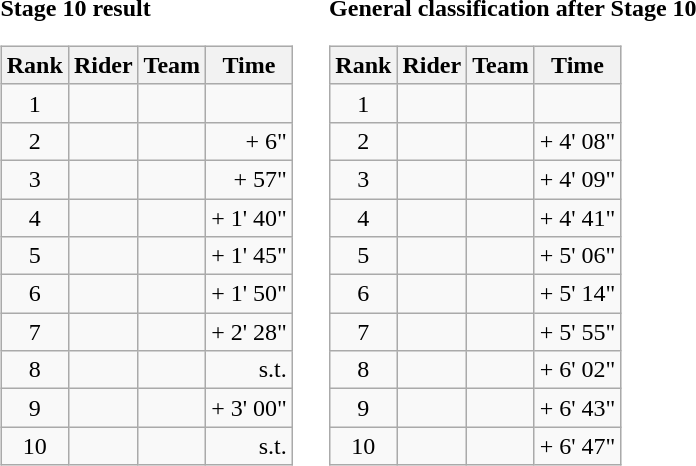<table>
<tr>
<td><strong>Stage 10 result</strong><br><table class="wikitable">
<tr>
<th scope="col">Rank</th>
<th scope="col">Rider</th>
<th scope="col">Team</th>
<th scope="col">Time</th>
</tr>
<tr>
<td style="text-align:center;">1</td>
<td></td>
<td></td>
<td style="text-align:right;"></td>
</tr>
<tr>
<td style="text-align:center;">2</td>
<td></td>
<td></td>
<td style="text-align:right;">+ 6"</td>
</tr>
<tr>
<td style="text-align:center;">3</td>
<td></td>
<td></td>
<td style="text-align:right;">+ 57"</td>
</tr>
<tr>
<td style="text-align:center;">4</td>
<td></td>
<td></td>
<td style="text-align:right;">+ 1' 40"</td>
</tr>
<tr>
<td style="text-align:center;">5</td>
<td></td>
<td></td>
<td style="text-align:right;">+ 1' 45"</td>
</tr>
<tr>
<td style="text-align:center;">6</td>
<td></td>
<td></td>
<td style="text-align:right;">+ 1' 50"</td>
</tr>
<tr>
<td style="text-align:center;">7</td>
<td></td>
<td></td>
<td style="text-align:right;">+ 2' 28"</td>
</tr>
<tr>
<td style="text-align:center;">8</td>
<td></td>
<td></td>
<td style="text-align:right;">s.t.</td>
</tr>
<tr>
<td style="text-align:center;">9</td>
<td></td>
<td></td>
<td style="text-align:right;">+ 3' 00"</td>
</tr>
<tr>
<td style="text-align:center;">10</td>
<td></td>
<td></td>
<td style="text-align:right;">s.t.</td>
</tr>
</table>
</td>
<td></td>
<td><strong>General classification after Stage 10</strong><br><table class="wikitable">
<tr>
<th scope="col">Rank</th>
<th scope="col">Rider</th>
<th scope="col">Team</th>
<th scope="col">Time</th>
</tr>
<tr>
<td style="text-align:center;">1</td>
<td></td>
<td></td>
<td style="text-align:right;"></td>
</tr>
<tr>
<td style="text-align:center;">2</td>
<td></td>
<td></td>
<td style="text-align:right;">+ 4' 08"</td>
</tr>
<tr>
<td style="text-align:center;">3</td>
<td></td>
<td></td>
<td style="text-align:right;">+ 4' 09"</td>
</tr>
<tr>
<td style="text-align:center;">4</td>
<td></td>
<td></td>
<td style="text-align:right;">+ 4' 41"</td>
</tr>
<tr>
<td style="text-align:center;">5</td>
<td></td>
<td></td>
<td style="text-align:right;">+ 5' 06"</td>
</tr>
<tr>
<td style="text-align:center;">6</td>
<td></td>
<td></td>
<td style="text-align:right;">+ 5' 14"</td>
</tr>
<tr>
<td style="text-align:center;">7</td>
<td></td>
<td></td>
<td style="text-align:right;">+ 5' 55"</td>
</tr>
<tr>
<td style="text-align:center;">8</td>
<td></td>
<td></td>
<td style="text-align:right;">+ 6' 02"</td>
</tr>
<tr>
<td style="text-align:center;">9</td>
<td></td>
<td></td>
<td style="text-align:right;">+ 6' 43"</td>
</tr>
<tr>
<td style="text-align:center;">10</td>
<td></td>
<td></td>
<td style="text-align:right;">+ 6' 47"</td>
</tr>
</table>
</td>
</tr>
</table>
